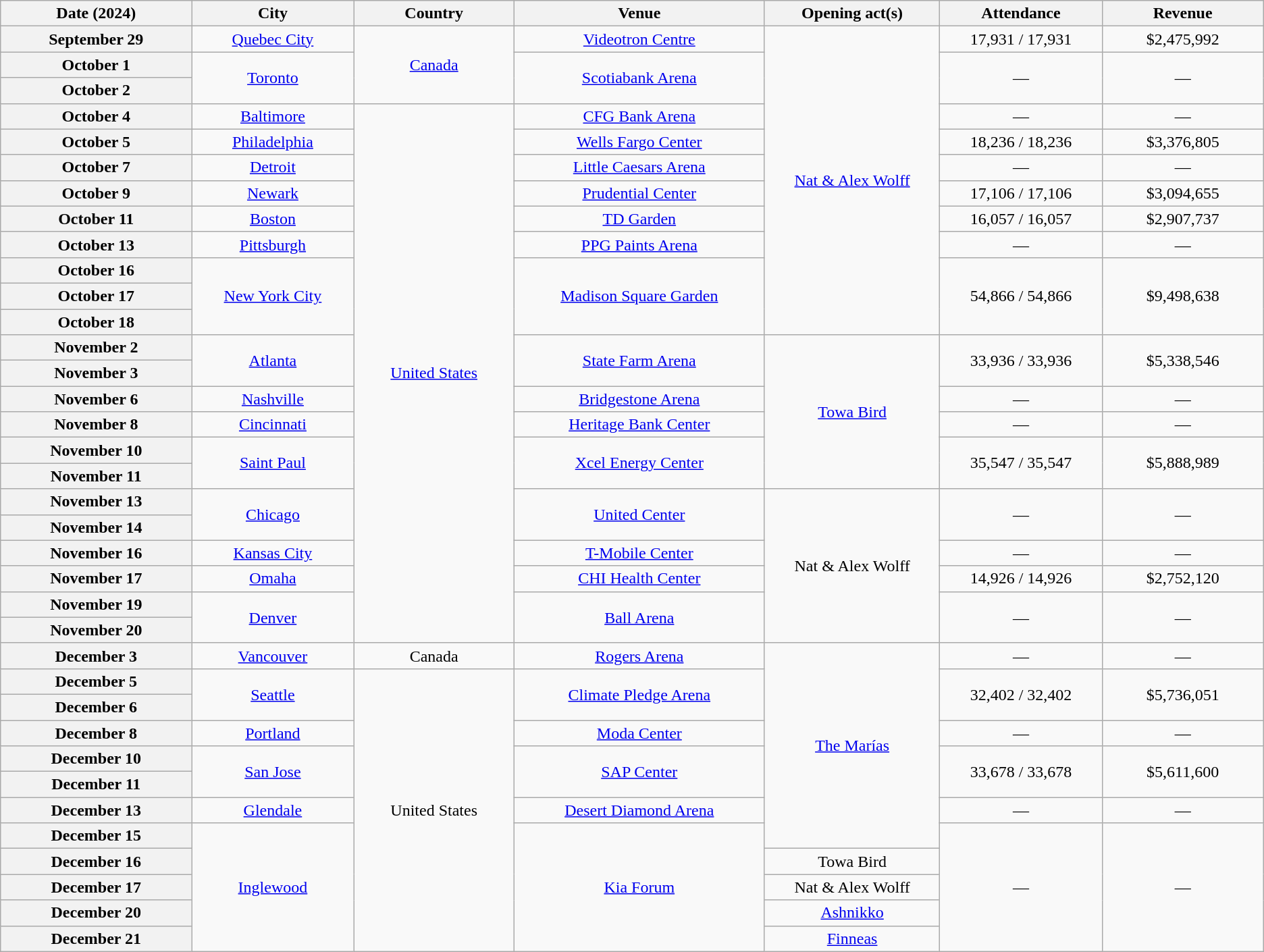<table class="wikitable plainrowheaders" style="text-align:center;">
<tr>
<th scope="col" style="width:12em;">Date (2024)</th>
<th scope="col" style="width:10em;">City</th>
<th scope="col" style="width:10em;">Country</th>
<th scope="col" style="width:16em;">Venue</th>
<th scope="col" style="width:11em;">Opening act(s)</th>
<th scope="col" style="width:10em;">Attendance</th>
<th scope="col" style="width:10em;">Revenue</th>
</tr>
<tr>
<th scope="row" style="text-align:center;">September 29</th>
<td><a href='#'>Quebec City</a></td>
<td rowspan="3"><a href='#'>Canada</a></td>
<td><a href='#'>Videotron Centre</a></td>
<td rowspan="12"><a href='#'>Nat & Alex Wolff</a></td>
<td>17,931 / 17,931</td>
<td>$2,475,992</td>
</tr>
<tr>
<th scope="row" style="text-align:center;">October 1</th>
<td rowspan="2"><a href='#'>Toronto</a></td>
<td rowspan="2"><a href='#'>Scotiabank Arena</a></td>
<td rowspan="2">—</td>
<td rowspan="2">—</td>
</tr>
<tr>
<th scope="row" style="text-align:center;">October 2</th>
</tr>
<tr>
<th scope="row" style="text-align:center;">October 4</th>
<td><a href='#'>Baltimore</a></td>
<td rowspan="21"><a href='#'>United States</a></td>
<td><a href='#'>CFG Bank Arena</a></td>
<td>—</td>
<td>—</td>
</tr>
<tr>
<th scope="row" style="text-align:center;">October 5</th>
<td><a href='#'>Philadelphia</a></td>
<td><a href='#'>Wells Fargo Center</a></td>
<td>18,236 / 18,236</td>
<td>$3,376,805</td>
</tr>
<tr>
<th scope="row" style="text-align:center;">October 7</th>
<td><a href='#'>Detroit</a></td>
<td><a href='#'>Little Caesars Arena</a></td>
<td>—</td>
<td>—</td>
</tr>
<tr>
<th scope="row" style="text-align:center;">October 9</th>
<td><a href='#'>Newark</a></td>
<td><a href='#'>Prudential Center</a></td>
<td>17,106 / 17,106</td>
<td>$3,094,655</td>
</tr>
<tr>
<th scope="row" style="text-align:center;">October 11</th>
<td><a href='#'>Boston</a></td>
<td><a href='#'>TD Garden</a></td>
<td>16,057 / 16,057</td>
<td>$2,907,737</td>
</tr>
<tr>
<th scope="row" style="text-align:center;">October 13</th>
<td><a href='#'>Pittsburgh</a></td>
<td><a href='#'>PPG Paints Arena</a></td>
<td>—</td>
<td>—</td>
</tr>
<tr>
<th scope="row" style="text-align:center;">October 16</th>
<td rowspan="3"><a href='#'>New York City</a></td>
<td rowspan="3"><a href='#'>Madison Square Garden</a></td>
<td rowspan="3">54,866 / 54,866</td>
<td rowspan="3">$9,498,638</td>
</tr>
<tr>
<th scope="row" style="text-align:center;">October 17</th>
</tr>
<tr>
<th scope="row" style="text-align:center;">October 18</th>
</tr>
<tr>
<th scope="row" style="text-align:center;">November 2</th>
<td rowspan="2"><a href='#'>Atlanta</a></td>
<td rowspan="2"><a href='#'>State Farm Arena</a></td>
<td rowspan="6"><a href='#'>Towa Bird</a></td>
<td rowspan="2">33,936 / 33,936</td>
<td rowspan="2">$5,338,546</td>
</tr>
<tr>
<th scope="row" style="text-align:center;">November 3</th>
</tr>
<tr>
<th scope="row" style="text-align:center;">November 6</th>
<td><a href='#'>Nashville</a></td>
<td><a href='#'>Bridgestone Arena</a></td>
<td>—</td>
<td>—</td>
</tr>
<tr>
<th scope="row" style="text-align:center;">November 8</th>
<td><a href='#'>Cincinnati</a></td>
<td><a href='#'>Heritage Bank Center</a></td>
<td>—</td>
<td>—</td>
</tr>
<tr>
<th scope="row" style="text-align:center;">November 10</th>
<td rowspan="2"><a href='#'>Saint Paul</a></td>
<td rowspan="2"><a href='#'>Xcel Energy Center</a></td>
<td rowspan="2">35,547 / 35,547</td>
<td rowspan="2">$5,888,989</td>
</tr>
<tr>
<th scope="row" style="text-align:center;">November 11</th>
</tr>
<tr>
<th scope="row" style="text-align:center;">November 13</th>
<td rowspan="2"><a href='#'>Chicago</a></td>
<td rowspan="2"><a href='#'>United Center</a></td>
<td rowspan="6">Nat & Alex Wolff</td>
<td rowspan="2">—</td>
<td rowspan="2">—</td>
</tr>
<tr>
<th scope="row" style="text-align:center;">November 14</th>
</tr>
<tr>
<th scope="row" style="text-align:center;">November 16</th>
<td><a href='#'>Kansas City</a></td>
<td><a href='#'>T-Mobile Center</a></td>
<td>—</td>
<td>—</td>
</tr>
<tr>
<th scope="row" style="text-align:center;">November 17</th>
<td><a href='#'>Omaha</a></td>
<td><a href='#'>CHI Health Center</a></td>
<td>14,926 / 14,926</td>
<td>$2,752,120</td>
</tr>
<tr>
<th scope="row" style="text-align:center;">November 19</th>
<td rowspan="2"><a href='#'>Denver</a></td>
<td rowspan="2"><a href='#'>Ball Arena</a></td>
<td rowspan="2">—</td>
<td rowspan="2">—</td>
</tr>
<tr>
<th scope="row" style="text-align:center;">November 20</th>
</tr>
<tr>
<th scope="row" style="text-align:center;">December 3</th>
<td><a href='#'>Vancouver</a></td>
<td>Canada</td>
<td><a href='#'>Rogers Arena</a></td>
<td rowspan="8"><a href='#'>The Marías</a></td>
<td>—</td>
<td>—</td>
</tr>
<tr>
<th scope="row" style="text-align:center;">December 5</th>
<td rowspan="2"><a href='#'>Seattle</a></td>
<td rowspan="11">United States</td>
<td rowspan="2"><a href='#'>Climate Pledge Arena</a></td>
<td rowspan="2">32,402 / 32,402</td>
<td rowspan="2">$5,736,051</td>
</tr>
<tr>
<th scope="row" style="text-align:center;">December 6</th>
</tr>
<tr>
<th scope="row" style="text-align:center;">December 8</th>
<td><a href='#'>Portland</a></td>
<td><a href='#'>Moda Center</a></td>
<td>—</td>
<td>—</td>
</tr>
<tr>
<th scope="row" style="text-align:center;">December 10</th>
<td rowspan="2"><a href='#'>San Jose</a></td>
<td rowspan="2"><a href='#'>SAP Center</a></td>
<td rowspan="2">33,678 / 33,678</td>
<td rowspan="2">$5,611,600</td>
</tr>
<tr>
<th scope="row" style="text-align:center;">December 11</th>
</tr>
<tr>
<th scope="row" style="text-align:center;">December 13</th>
<td><a href='#'>Glendale</a></td>
<td><a href='#'>Desert Diamond Arena</a></td>
<td>—</td>
<td>—</td>
</tr>
<tr>
<th scope="row" style="text-align:center;">December 15</th>
<td rowspan="5"><a href='#'>Inglewood</a></td>
<td rowspan="5"><a href='#'>Kia Forum</a></td>
<td rowspan="5">—</td>
<td rowspan="5">—</td>
</tr>
<tr>
<th scope="row" style="text-align:center;">December 16</th>
<td>Towa Bird</td>
</tr>
<tr>
<th scope="row" style="text-align:center;">December 17</th>
<td>Nat & Alex Wolff</td>
</tr>
<tr>
<th scope="row" style="text-align:center;">December 20</th>
<td><a href='#'>Ashnikko</a></td>
</tr>
<tr>
<th scope="row" style="text-align:center;">December 21</th>
<td><a href='#'>Finneas</a></td>
</tr>
</table>
